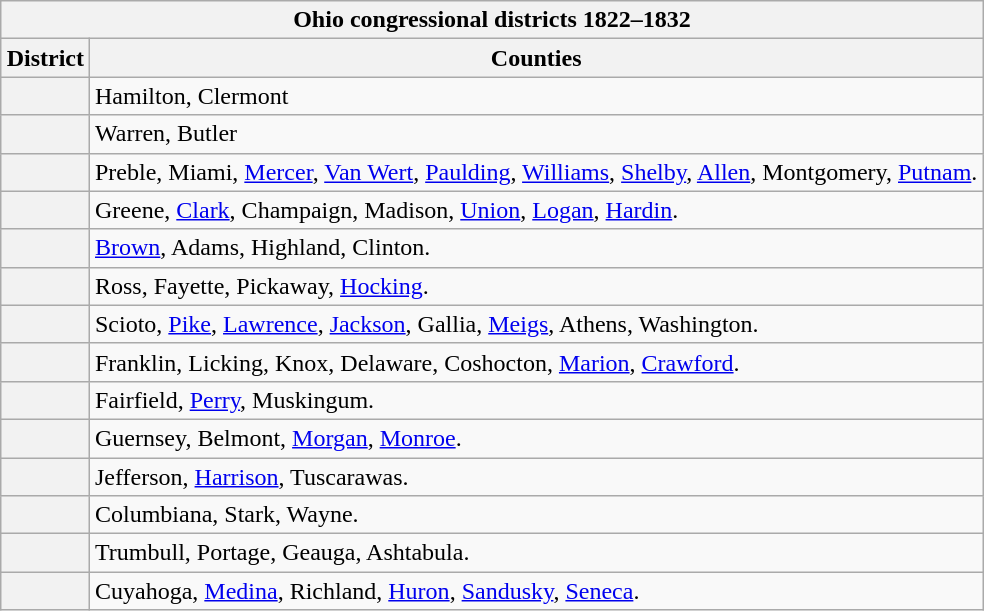<table class=wikitable style="margin: 1em auto 1em auto">
<tr>
<th colspan=2>Ohio congressional districts 1822–1832</th>
</tr>
<tr>
<th>District</th>
<th>Counties</th>
</tr>
<tr>
<th></th>
<td>Hamilton, Clermont</td>
</tr>
<tr>
<th></th>
<td>Warren, Butler</td>
</tr>
<tr>
<th></th>
<td>Preble, Miami, <a href='#'>Mercer</a>, <a href='#'>Van Wert</a>, <a href='#'>Paulding</a>, <a href='#'>Williams</a>, <a href='#'>Shelby</a>, <a href='#'>Allen</a>, Montgomery, <a href='#'>Putnam</a>.</td>
</tr>
<tr>
<th></th>
<td>Greene, <a href='#'>Clark</a>, Champaign, Madison, <a href='#'>Union</a>, <a href='#'>Logan</a>, <a href='#'>Hardin</a>.</td>
</tr>
<tr>
<th></th>
<td><a href='#'>Brown</a>, Adams, Highland, Clinton.</td>
</tr>
<tr>
<th></th>
<td>Ross, Fayette, Pickaway, <a href='#'>Hocking</a>.</td>
</tr>
<tr>
<th></th>
<td>Scioto, <a href='#'>Pike</a>, <a href='#'>Lawrence</a>, <a href='#'>Jackson</a>, Gallia, <a href='#'>Meigs</a>, Athens, Washington.</td>
</tr>
<tr>
<th></th>
<td>Franklin, Licking, Knox, Delaware, Coshocton, <a href='#'>Marion</a>, <a href='#'>Crawford</a>.</td>
</tr>
<tr>
<th></th>
<td>Fairfield, <a href='#'>Perry</a>, Muskingum.</td>
</tr>
<tr>
<th></th>
<td>Guernsey, Belmont, <a href='#'>Morgan</a>, <a href='#'>Monroe</a>.</td>
</tr>
<tr>
<th></th>
<td>Jefferson, <a href='#'>Harrison</a>, Tuscarawas.</td>
</tr>
<tr>
<th></th>
<td>Columbiana, Stark, Wayne.</td>
</tr>
<tr>
<th></th>
<td>Trumbull, Portage, Geauga, Ashtabula.</td>
</tr>
<tr>
<th></th>
<td>Cuyahoga, <a href='#'>Medina</a>, Richland, <a href='#'>Huron</a>, <a href='#'>Sandusky</a>, <a href='#'>Seneca</a>.</td>
</tr>
</table>
